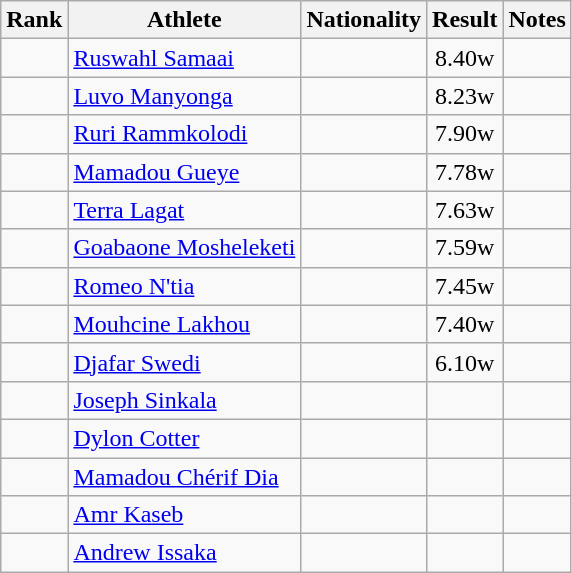<table class="wikitable sortable" style="text-align:center">
<tr>
<th>Rank</th>
<th>Athlete</th>
<th>Nationality</th>
<th>Result</th>
<th>Notes</th>
</tr>
<tr>
<td></td>
<td align="left"><a href='#'>Ruswahl Samaai</a></td>
<td align=left></td>
<td>8.40w</td>
<td></td>
</tr>
<tr>
<td></td>
<td align="left"><a href='#'>Luvo Manyonga</a></td>
<td align=left></td>
<td>8.23w</td>
<td></td>
</tr>
<tr>
<td></td>
<td align="left"><a href='#'>Ruri Rammkolodi</a></td>
<td align=left></td>
<td>7.90w</td>
<td></td>
</tr>
<tr>
<td></td>
<td align="left"><a href='#'>Mamadou Gueye</a></td>
<td align=left></td>
<td>7.78w</td>
<td></td>
</tr>
<tr>
<td></td>
<td align="left"><a href='#'>Terra Lagat</a></td>
<td align=left></td>
<td>7.63w</td>
<td></td>
</tr>
<tr>
<td></td>
<td align="left"><a href='#'>Goabaone Mosheleketi</a></td>
<td align=left></td>
<td>7.59w</td>
<td></td>
</tr>
<tr>
<td></td>
<td align="left"><a href='#'>Romeo N'tia</a></td>
<td align=left></td>
<td>7.45w</td>
<td></td>
</tr>
<tr>
<td></td>
<td align="left"><a href='#'>Mouhcine Lakhou</a></td>
<td align=left></td>
<td>7.40w</td>
<td></td>
</tr>
<tr>
<td></td>
<td align="left"><a href='#'>Djafar Swedi</a></td>
<td align=left></td>
<td>6.10w</td>
<td></td>
</tr>
<tr>
<td></td>
<td align="left"><a href='#'>Joseph Sinkala</a></td>
<td align=left></td>
<td></td>
<td></td>
</tr>
<tr>
<td></td>
<td align="left"><a href='#'>Dylon Cotter</a></td>
<td align=left></td>
<td></td>
<td></td>
</tr>
<tr>
<td></td>
<td align="left"><a href='#'>Mamadou Chérif Dia</a></td>
<td align=left></td>
<td></td>
<td></td>
</tr>
<tr>
<td></td>
<td align="left"><a href='#'>Amr Kaseb</a></td>
<td align=left></td>
<td></td>
<td></td>
</tr>
<tr>
<td></td>
<td align="left"><a href='#'>Andrew Issaka</a></td>
<td align=left></td>
<td></td>
<td></td>
</tr>
</table>
